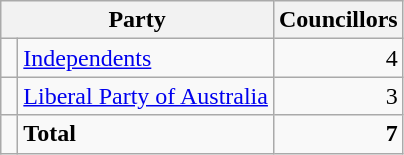<table class="wikitable">
<tr>
<th colspan="2">Party</th>
<th>Councillors</th>
</tr>
<tr>
<td> </td>
<td><a href='#'>Independents</a></td>
<td align=right>4</td>
</tr>
<tr>
<td> </td>
<td><a href='#'>Liberal Party of Australia</a></td>
<td align=right>3</td>
</tr>
<tr>
<td></td>
<td><strong>Total</strong></td>
<td align=right><strong>7</strong></td>
</tr>
</table>
